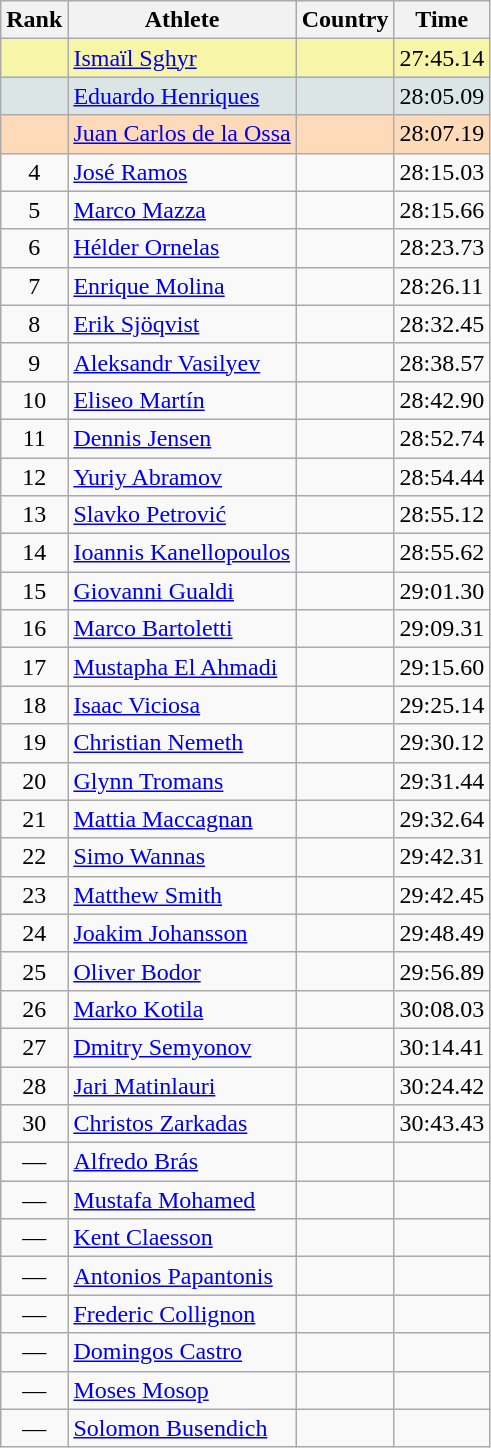<table class="wikitable">
<tr>
<th>Rank</th>
<th>Athlete</th>
<th>Country</th>
<th>Time</th>
</tr>
<tr bgcolor=#F7F6A8>
<td align=center></td>
<td><a href='#'>Ismaïl Sghyr</a></td>
<td></td>
<td>27:45.14</td>
</tr>
<tr bgcolor=#DCE5E5>
<td align=center></td>
<td><a href='#'>Eduardo Henriques</a></td>
<td></td>
<td>28:05.09</td>
</tr>
<tr bgcolor=#FFDAB9>
<td align=center></td>
<td><a href='#'>Juan Carlos de la Ossa</a></td>
<td></td>
<td>28:07.19</td>
</tr>
<tr>
<td align=center>4</td>
<td><a href='#'>José Ramos</a></td>
<td></td>
<td>28:15.03</td>
</tr>
<tr>
<td align=center>5</td>
<td><a href='#'>Marco Mazza</a></td>
<td></td>
<td>28:15.66</td>
</tr>
<tr>
<td align=center>6</td>
<td><a href='#'>Hélder Ornelas</a></td>
<td></td>
<td>28:23.73</td>
</tr>
<tr>
<td align=center>7</td>
<td><a href='#'>Enrique Molina</a></td>
<td></td>
<td>28:26.11</td>
</tr>
<tr>
<td align=center>8</td>
<td><a href='#'>Erik Sjöqvist</a></td>
<td></td>
<td>28:32.45</td>
</tr>
<tr>
<td align=center>9</td>
<td><a href='#'>Aleksandr Vasilyev</a></td>
<td></td>
<td>28:38.57</td>
</tr>
<tr>
<td align=center>10</td>
<td><a href='#'>Eliseo Martín</a></td>
<td></td>
<td>28:42.90</td>
</tr>
<tr>
<td align=center>11</td>
<td><a href='#'>Dennis Jensen</a></td>
<td></td>
<td>28:52.74</td>
</tr>
<tr>
<td align=center>12</td>
<td><a href='#'>Yuriy Abramov</a></td>
<td></td>
<td>28:54.44</td>
</tr>
<tr>
<td align=center>13</td>
<td><a href='#'>Slavko Petrović</a></td>
<td></td>
<td>28:55.12</td>
</tr>
<tr>
<td align=center>14</td>
<td><a href='#'>Ioannis Kanellopoulos</a></td>
<td></td>
<td>28:55.62</td>
</tr>
<tr>
<td align=center>15</td>
<td><a href='#'>Giovanni Gualdi</a></td>
<td></td>
<td>29:01.30</td>
</tr>
<tr>
<td align=center>16</td>
<td><a href='#'>Marco Bartoletti</a></td>
<td></td>
<td>29:09.31</td>
</tr>
<tr>
<td align=center>17</td>
<td><a href='#'>Mustapha El Ahmadi</a></td>
<td></td>
<td>29:15.60</td>
</tr>
<tr>
<td align=center>18</td>
<td><a href='#'>Isaac Viciosa</a></td>
<td></td>
<td>29:25.14</td>
</tr>
<tr>
<td align=center>19</td>
<td><a href='#'>Christian Nemeth</a></td>
<td></td>
<td>29:30.12</td>
</tr>
<tr>
<td align=center>20</td>
<td><a href='#'>Glynn Tromans</a></td>
<td></td>
<td>29:31.44</td>
</tr>
<tr>
<td align=center>21</td>
<td><a href='#'>Mattia Maccagnan</a></td>
<td></td>
<td>29:32.64</td>
</tr>
<tr>
<td align=center>22</td>
<td><a href='#'>Simo Wannas</a></td>
<td></td>
<td>29:42.31</td>
</tr>
<tr>
<td align=center>23</td>
<td><a href='#'>Matthew Smith</a></td>
<td></td>
<td>29:42.45</td>
</tr>
<tr>
<td align=center>24</td>
<td><a href='#'>Joakim Johansson</a></td>
<td></td>
<td>29:48.49</td>
</tr>
<tr>
<td align=center>25</td>
<td><a href='#'>Oliver Bodor</a></td>
<td></td>
<td>29:56.89</td>
</tr>
<tr>
<td align=center>26</td>
<td><a href='#'>Marko Kotila</a></td>
<td></td>
<td>30:08.03</td>
</tr>
<tr>
<td align=center>27</td>
<td><a href='#'>Dmitry Semyonov</a></td>
<td></td>
<td>30:14.41</td>
</tr>
<tr>
<td align=center>28</td>
<td><a href='#'>Jari Matinlauri</a></td>
<td></td>
<td>30:24.42</td>
</tr>
<tr>
<td align=center>30</td>
<td><a href='#'>Christos Zarkadas</a></td>
<td></td>
<td>30:43.43</td>
</tr>
<tr>
<td align=center>—</td>
<td><a href='#'>Alfredo Brás</a></td>
<td></td>
<td></td>
</tr>
<tr>
<td align=center>—</td>
<td><a href='#'>Mustafa Mohamed</a></td>
<td></td>
<td></td>
</tr>
<tr>
<td align=center>—</td>
<td><a href='#'>Kent Claesson</a></td>
<td></td>
<td></td>
</tr>
<tr>
<td align=center>—</td>
<td><a href='#'>Antonios Papantonis</a></td>
<td></td>
<td></td>
</tr>
<tr>
<td align=center>—</td>
<td><a href='#'>Frederic Collignon</a></td>
<td></td>
<td></td>
</tr>
<tr>
<td align=center>—</td>
<td><a href='#'>Domingos Castro</a></td>
<td></td>
<td></td>
</tr>
<tr>
<td align=center>—</td>
<td><a href='#'>Moses Mosop</a></td>
<td></td>
<td></td>
</tr>
<tr>
<td align=center>—</td>
<td><a href='#'>Solomon Busendich</a></td>
<td></td>
<td></td>
</tr>
</table>
